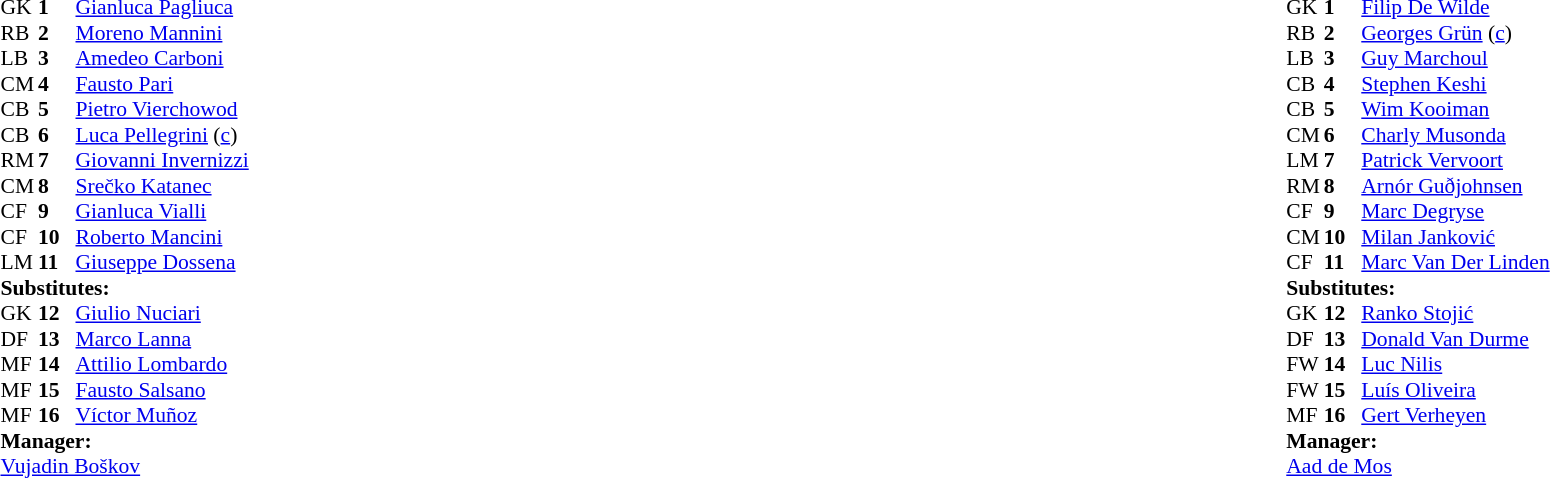<table width="100%">
<tr>
<td valign="top" width="40%"><br><table style="font-size:90%" cellspacing="0" cellpadding="0">
<tr>
<th width=25></th>
<th width=25></th>
</tr>
<tr>
<td>GK</td>
<td><strong>1</strong></td>
<td> <a href='#'>Gianluca Pagliuca</a></td>
</tr>
<tr>
<td>RB</td>
<td><strong>2</strong></td>
<td> <a href='#'>Moreno Mannini</a></td>
<td></td>
</tr>
<tr>
<td>LB</td>
<td><strong>3</strong></td>
<td> <a href='#'>Amedeo Carboni</a></td>
<td></td>
</tr>
<tr>
<td>CM</td>
<td><strong>4</strong></td>
<td> <a href='#'>Fausto Pari</a></td>
</tr>
<tr>
<td>CB</td>
<td><strong>5</strong></td>
<td> <a href='#'>Pietro Vierchowod</a></td>
</tr>
<tr>
<td>CB</td>
<td><strong>6</strong></td>
<td> <a href='#'>Luca Pellegrini</a> (<a href='#'>c</a>)</td>
</tr>
<tr>
<td>RM</td>
<td><strong>7</strong></td>
<td> <a href='#'>Giovanni Invernizzi</a></td>
<td></td>
<td></td>
</tr>
<tr>
<td>CM</td>
<td><strong>8</strong></td>
<td> <a href='#'>Srečko Katanec</a></td>
<td></td>
<td></td>
</tr>
<tr>
<td>CF</td>
<td><strong>9</strong></td>
<td> <a href='#'>Gianluca Vialli</a></td>
</tr>
<tr>
<td>CF</td>
<td><strong>10</strong></td>
<td> <a href='#'>Roberto Mancini</a></td>
</tr>
<tr>
<td>LM</td>
<td><strong>11</strong></td>
<td> <a href='#'>Giuseppe Dossena</a></td>
</tr>
<tr>
<td colspan=3><strong>Substitutes:</strong></td>
</tr>
<tr>
<td>GK</td>
<td><strong>12</strong></td>
<td> <a href='#'>Giulio Nuciari</a></td>
</tr>
<tr>
<td>DF</td>
<td><strong>13</strong></td>
<td> <a href='#'>Marco Lanna</a></td>
</tr>
<tr>
<td>MF</td>
<td><strong>14</strong></td>
<td> <a href='#'>Attilio Lombardo</a></td>
<td></td>
<td></td>
</tr>
<tr>
<td>MF</td>
<td><strong>15</strong></td>
<td> <a href='#'>Fausto Salsano</a></td>
<td></td>
<td></td>
</tr>
<tr>
<td>MF</td>
<td><strong>16</strong></td>
<td> <a href='#'>Víctor Muñoz</a></td>
</tr>
<tr>
<td colspan=3><strong>Manager:</strong></td>
</tr>
<tr>
<td colspan=4> <a href='#'>Vujadin Boškov</a></td>
</tr>
</table>
</td>
<td valign="top"></td>
<td valign="top" width="50%"><br><table style="font-size: 90%; margin: auto;" cellspacing="0" cellpadding="0">
<tr>
<th width=25></th>
<th width=25></th>
</tr>
<tr>
<td>GK</td>
<td><strong>1</strong></td>
<td> <a href='#'>Filip De Wilde</a></td>
</tr>
<tr>
<td>RB</td>
<td><strong>2</strong></td>
<td> <a href='#'>Georges Grün</a> (<a href='#'>c</a>)</td>
</tr>
<tr>
<td>LB</td>
<td><strong>3</strong></td>
<td> <a href='#'>Guy Marchoul</a></td>
</tr>
<tr>
<td>CB</td>
<td><strong>4</strong></td>
<td> <a href='#'>Stephen Keshi</a></td>
<td></td>
</tr>
<tr>
<td>CB</td>
<td><strong>5</strong></td>
<td> <a href='#'>Wim Kooiman</a></td>
</tr>
<tr>
<td>CM</td>
<td><strong>6</strong></td>
<td> <a href='#'>Charly Musonda</a></td>
</tr>
<tr>
<td>LM</td>
<td><strong>7</strong></td>
<td> <a href='#'>Patrick Vervoort</a></td>
</tr>
<tr>
<td>RM</td>
<td><strong>8</strong></td>
<td> <a href='#'>Arnór Guðjohnsen</a></td>
</tr>
<tr>
<td>CF</td>
<td><strong>9</strong></td>
<td> <a href='#'>Marc Degryse</a></td>
<td></td>
<td></td>
</tr>
<tr>
<td>CM</td>
<td><strong>10</strong></td>
<td> <a href='#'>Milan Janković</a></td>
<td></td>
<td></td>
</tr>
<tr>
<td>CF</td>
<td><strong>11</strong></td>
<td> <a href='#'>Marc Van Der Linden</a></td>
</tr>
<tr>
<td colspan=3><strong>Substitutes:</strong></td>
</tr>
<tr>
<td>GK</td>
<td><strong>12</strong></td>
<td> <a href='#'>Ranko Stojić</a></td>
</tr>
<tr>
<td>DF</td>
<td><strong>13</strong></td>
<td> <a href='#'>Donald Van Durme</a></td>
</tr>
<tr>
<td>FW</td>
<td><strong>14</strong></td>
<td> <a href='#'>Luc Nilis</a></td>
<td></td>
<td></td>
</tr>
<tr>
<td>FW</td>
<td><strong>15</strong></td>
<td> <a href='#'>Luís Oliveira</a></td>
<td></td>
<td></td>
</tr>
<tr>
<td>MF</td>
<td><strong>16</strong></td>
<td> <a href='#'>Gert Verheyen</a></td>
</tr>
<tr>
<td colspan=3><strong>Manager:</strong></td>
</tr>
<tr>
<td colspan=4> <a href='#'>Aad de Mos</a></td>
</tr>
</table>
</td>
</tr>
</table>
